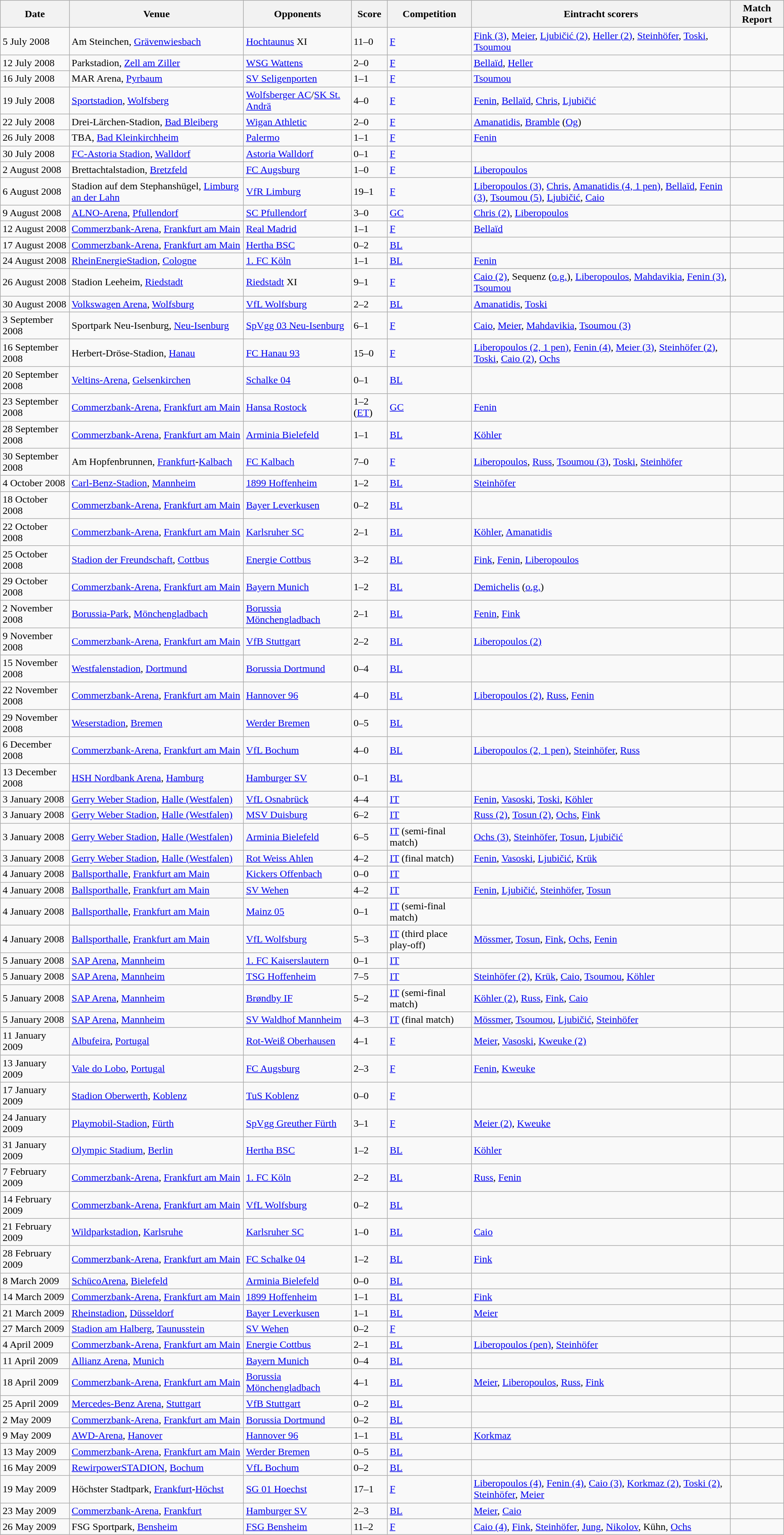<table class="wikitable">
<tr>
<th>Date</th>
<th>Venue</th>
<th>Opponents</th>
<th>Score</th>
<th>Competition</th>
<th>Eintracht scorers</th>
<th>Match Report</th>
</tr>
<tr>
<td>5 July 2008</td>
<td>Am Steinchen, <a href='#'>Grävenwiesbach</a></td>
<td><a href='#'>Hochtaunus</a> XI</td>
<td>11–0</td>
<td><a href='#'>F</a></td>
<td><a href='#'>Fink (3)</a>, <a href='#'>Meier</a>, <a href='#'>Ljubičić (2)</a>, <a href='#'>Heller (2)</a>, <a href='#'>Steinhöfer</a>, <a href='#'>Toski</a>, <a href='#'>Tsoumou</a></td>
<td></td>
</tr>
<tr>
<td>12 July 2008</td>
<td>Parkstadion, <a href='#'>Zell am Ziller</a></td>
<td><a href='#'>WSG Wattens</a></td>
<td>2–0</td>
<td><a href='#'>F</a></td>
<td><a href='#'>Bellaïd</a>, <a href='#'>Heller</a></td>
<td></td>
</tr>
<tr>
<td>16 July 2008</td>
<td>MAR Arena, <a href='#'>Pyrbaum</a></td>
<td><a href='#'>SV Seligenporten</a></td>
<td>1–1</td>
<td><a href='#'>F</a></td>
<td><a href='#'>Tsoumou</a></td>
<td></td>
</tr>
<tr>
<td>19 July 2008</td>
<td><a href='#'>Sportstadion</a>, <a href='#'>Wolfsberg</a></td>
<td><a href='#'>Wolfsberger AC</a>/<a href='#'>SK St. Andrä</a></td>
<td>4–0</td>
<td><a href='#'>F</a></td>
<td><a href='#'>Fenin</a>, <a href='#'>Bellaïd</a>, <a href='#'>Chris</a>, <a href='#'>Ljubičić</a></td>
<td></td>
</tr>
<tr>
<td>22 July 2008</td>
<td>Drei-Lärchen-Stadion, <a href='#'>Bad Bleiberg</a></td>
<td><a href='#'>Wigan Athletic</a></td>
<td>2–0</td>
<td><a href='#'>F</a></td>
<td><a href='#'>Amanatidis</a>, <a href='#'>Bramble</a> (<a href='#'>Og</a>)</td>
<td></td>
</tr>
<tr>
<td>26 July 2008</td>
<td>TBA, <a href='#'>Bad Kleinkirchheim</a></td>
<td><a href='#'>Palermo</a></td>
<td>1–1</td>
<td><a href='#'>F</a></td>
<td><a href='#'>Fenin</a></td>
<td></td>
</tr>
<tr>
<td>30 July 2008</td>
<td><a href='#'>FC-Astoria Stadion</a>, <a href='#'>Walldorf</a></td>
<td><a href='#'>Astoria Walldorf</a></td>
<td>0–1</td>
<td><a href='#'>F</a></td>
<td></td>
<td></td>
</tr>
<tr>
<td>2 August 2008</td>
<td>Brettachtalstadion, <a href='#'>Bretzfeld</a></td>
<td><a href='#'>FC Augsburg</a></td>
<td>1–0</td>
<td><a href='#'>F</a></td>
<td><a href='#'>Liberopoulos</a></td>
<td></td>
</tr>
<tr>
<td>6 August 2008</td>
<td>Stadion auf dem Stephanshügel, <a href='#'>Limburg an der Lahn</a></td>
<td><a href='#'>VfR Limburg</a></td>
<td>19–1</td>
<td><a href='#'>F</a></td>
<td><a href='#'>Liberopoulos (3)</a>, <a href='#'>Chris</a>, <a href='#'>Amanatidis (4, 1 pen)</a>, <a href='#'>Bellaïd</a>, <a href='#'>Fenin (3)</a>, <a href='#'>Tsoumou (5)</a>, <a href='#'>Ljubičić</a>, <a href='#'>Caio</a></td>
<td></td>
</tr>
<tr>
<td>9 August 2008</td>
<td><a href='#'>ALNO-Arena</a>, <a href='#'>Pfullendorf</a></td>
<td><a href='#'>SC Pfullendorf</a></td>
<td>3–0</td>
<td><a href='#'>GC</a></td>
<td><a href='#'>Chris (2)</a>, <a href='#'>Liberopoulos</a></td>
<td></td>
</tr>
<tr>
<td>12 August 2008</td>
<td><a href='#'>Commerzbank-Arena</a>, <a href='#'>Frankfurt am Main</a></td>
<td><a href='#'>Real Madrid</a></td>
<td>1–1</td>
<td><a href='#'>F</a></td>
<td><a href='#'>Bellaïd</a></td>
<td></td>
</tr>
<tr>
<td>17 August 2008</td>
<td><a href='#'>Commerzbank-Arena</a>, <a href='#'>Frankfurt am Main</a></td>
<td><a href='#'>Hertha BSC</a></td>
<td>0–2</td>
<td><a href='#'>BL</a></td>
<td></td>
<td></td>
</tr>
<tr>
<td>24 August 2008</td>
<td><a href='#'>RheinEnergieStadion</a>, <a href='#'>Cologne</a></td>
<td><a href='#'>1. FC Köln</a></td>
<td>1–1</td>
<td><a href='#'>BL</a></td>
<td><a href='#'>Fenin</a></td>
<td></td>
</tr>
<tr>
<td>26 August 2008</td>
<td>Stadion Leeheim, <a href='#'>Riedstadt</a></td>
<td><a href='#'>Riedstadt</a> XI</td>
<td>9–1</td>
<td><a href='#'>F</a></td>
<td><a href='#'>Caio (2)</a>, Sequenz (<a href='#'>o.g.</a>), <a href='#'>Liberopoulos</a>, <a href='#'>Mahdavikia</a>, <a href='#'>Fenin (3)</a>, <a href='#'>Tsoumou</a></td>
<td></td>
</tr>
<tr>
<td>30 August 2008</td>
<td><a href='#'>Volkswagen Arena</a>, <a href='#'>Wolfsburg</a></td>
<td><a href='#'>VfL Wolfsburg</a></td>
<td>2–2</td>
<td><a href='#'>BL</a></td>
<td><a href='#'>Amanatidis</a>, <a href='#'>Toski</a></td>
<td></td>
</tr>
<tr>
<td>3 September 2008</td>
<td>Sportpark Neu-Isenburg, <a href='#'>Neu-Isenburg</a></td>
<td><a href='#'>SpVgg 03 Neu-Isenburg</a></td>
<td>6–1</td>
<td><a href='#'>F</a></td>
<td><a href='#'>Caio</a>, <a href='#'>Meier</a>, <a href='#'>Mahdavikia</a>, <a href='#'>Tsoumou (3)</a></td>
<td></td>
</tr>
<tr>
<td>16 September 2008</td>
<td>Herbert-Dröse-Stadion, <a href='#'>Hanau</a></td>
<td><a href='#'>FC Hanau 93</a></td>
<td>15–0</td>
<td><a href='#'>F</a></td>
<td><a href='#'>Liberopoulos (2, 1 pen)</a>, <a href='#'>Fenin (4)</a>, <a href='#'>Meier (3)</a>, <a href='#'>Steinhöfer (2)</a>, <a href='#'>Toski</a>, <a href='#'>Caio (2)</a>, <a href='#'>Ochs</a></td>
<td></td>
</tr>
<tr>
<td>20 September 2008</td>
<td><a href='#'>Veltins-Arena</a>, <a href='#'>Gelsenkirchen</a></td>
<td><a href='#'>Schalke 04</a></td>
<td>0–1</td>
<td><a href='#'>BL</a></td>
<td></td>
<td></td>
</tr>
<tr>
<td>23 September 2008</td>
<td><a href='#'>Commerzbank-Arena</a>, <a href='#'>Frankfurt am Main</a></td>
<td><a href='#'>Hansa Rostock</a></td>
<td>1–2 (<a href='#'>ET</a>)</td>
<td><a href='#'>GC</a></td>
<td><a href='#'>Fenin</a></td>
<td></td>
</tr>
<tr>
<td>28 September 2008</td>
<td><a href='#'>Commerzbank-Arena</a>, <a href='#'>Frankfurt am Main</a></td>
<td><a href='#'>Arminia Bielefeld</a></td>
<td>1–1</td>
<td><a href='#'>BL</a></td>
<td><a href='#'>Köhler</a></td>
<td></td>
</tr>
<tr>
<td>30 September 2008</td>
<td>Am Hopfenbrunnen, <a href='#'>Frankfurt</a>-<a href='#'>Kalbach</a></td>
<td><a href='#'>FC Kalbach</a></td>
<td>7–0</td>
<td><a href='#'>F</a></td>
<td><a href='#'>Liberopoulos</a>, <a href='#'>Russ</a>, <a href='#'>Tsoumou (3)</a>, <a href='#'>Toski</a>, <a href='#'>Steinhöfer</a></td>
<td></td>
</tr>
<tr>
<td>4 October 2008</td>
<td><a href='#'>Carl-Benz-Stadion</a>, <a href='#'>Mannheim</a></td>
<td><a href='#'>1899 Hoffenheim</a></td>
<td>1–2</td>
<td><a href='#'>BL</a></td>
<td><a href='#'>Steinhöfer</a></td>
<td></td>
</tr>
<tr>
<td>18 October 2008</td>
<td><a href='#'>Commerzbank-Arena</a>, <a href='#'>Frankfurt am Main</a></td>
<td><a href='#'>Bayer Leverkusen</a></td>
<td>0–2</td>
<td><a href='#'>BL</a></td>
<td></td>
<td></td>
</tr>
<tr>
<td>22 October 2008</td>
<td><a href='#'>Commerzbank-Arena</a>, <a href='#'>Frankfurt am Main</a></td>
<td><a href='#'>Karlsruher SC</a></td>
<td>2–1</td>
<td><a href='#'>BL</a></td>
<td><a href='#'>Köhler</a>, <a href='#'>Amanatidis</a></td>
<td></td>
</tr>
<tr>
<td>25 October 2008</td>
<td><a href='#'>Stadion der Freundschaft</a>, <a href='#'>Cottbus</a></td>
<td><a href='#'>Energie Cottbus</a></td>
<td>3–2</td>
<td><a href='#'>BL</a></td>
<td><a href='#'>Fink</a>, <a href='#'>Fenin</a>, <a href='#'>Liberopoulos</a></td>
<td></td>
</tr>
<tr>
<td>29 October 2008</td>
<td><a href='#'>Commerzbank-Arena</a>, <a href='#'>Frankfurt am Main</a></td>
<td><a href='#'>Bayern Munich</a></td>
<td>1–2</td>
<td><a href='#'>BL</a></td>
<td><a href='#'>Demichelis</a> (<a href='#'>o.g.</a>)</td>
<td></td>
</tr>
<tr>
<td>2 November 2008</td>
<td><a href='#'>Borussia-Park</a>, <a href='#'>Mönchengladbach</a></td>
<td><a href='#'>Borussia Mönchengladbach</a></td>
<td>2–1</td>
<td><a href='#'>BL</a></td>
<td><a href='#'>Fenin</a>, <a href='#'>Fink</a></td>
<td></td>
</tr>
<tr>
<td>9 November 2008</td>
<td><a href='#'>Commerzbank-Arena</a>, <a href='#'>Frankfurt am Main</a></td>
<td><a href='#'>VfB Stuttgart</a></td>
<td>2–2</td>
<td><a href='#'>BL</a></td>
<td><a href='#'>Liberopoulos (2)</a></td>
<td></td>
</tr>
<tr>
<td>15 November 2008</td>
<td><a href='#'>Westfalenstadion</a>, <a href='#'>Dortmund</a></td>
<td><a href='#'>Borussia Dortmund</a></td>
<td>0–4</td>
<td><a href='#'>BL</a></td>
<td></td>
<td></td>
</tr>
<tr>
<td>22 November 2008</td>
<td><a href='#'>Commerzbank-Arena</a>, <a href='#'>Frankfurt am Main</a></td>
<td><a href='#'>Hannover 96</a></td>
<td>4–0</td>
<td><a href='#'>BL</a></td>
<td><a href='#'>Liberopoulos (2)</a>, <a href='#'>Russ</a>, <a href='#'>Fenin</a></td>
<td></td>
</tr>
<tr>
<td>29 November 2008</td>
<td><a href='#'>Weserstadion</a>, <a href='#'>Bremen</a></td>
<td><a href='#'>Werder Bremen</a></td>
<td>0–5</td>
<td><a href='#'>BL</a></td>
<td></td>
<td></td>
</tr>
<tr>
<td>6 December 2008</td>
<td><a href='#'>Commerzbank-Arena</a>, <a href='#'>Frankfurt am Main</a></td>
<td><a href='#'>VfL Bochum</a></td>
<td>4–0</td>
<td><a href='#'>BL</a></td>
<td><a href='#'>Liberopoulos (2, 1 pen)</a>, <a href='#'>Steinhöfer</a>, <a href='#'>Russ</a></td>
<td></td>
</tr>
<tr>
<td>13 December 2008</td>
<td><a href='#'>HSH Nordbank Arena</a>, <a href='#'>Hamburg</a></td>
<td><a href='#'>Hamburger SV</a></td>
<td>0–1</td>
<td><a href='#'>BL</a></td>
<td></td>
<td></td>
</tr>
<tr>
<td>3 January 2008</td>
<td><a href='#'>Gerry Weber Stadion</a>,  <a href='#'>Halle (Westfalen)</a></td>
<td><a href='#'>VfL Osnabrück</a></td>
<td>4–4</td>
<td><a href='#'>IT</a></td>
<td><a href='#'>Fenin</a>, <a href='#'>Vasoski</a>, <a href='#'>Toski</a>, <a href='#'>Köhler</a></td>
<td></td>
</tr>
<tr>
<td>3 January 2008</td>
<td><a href='#'>Gerry Weber Stadion</a>,  <a href='#'>Halle (Westfalen)</a></td>
<td><a href='#'>MSV Duisburg</a></td>
<td>6–2</td>
<td><a href='#'>IT</a></td>
<td><a href='#'>Russ (2)</a>, <a href='#'>Tosun (2)</a>, <a href='#'>Ochs</a>, <a href='#'>Fink</a></td>
<td></td>
</tr>
<tr>
<td>3 January 2008</td>
<td><a href='#'>Gerry Weber Stadion</a>,  <a href='#'>Halle (Westfalen)</a></td>
<td><a href='#'>Arminia Bielefeld</a></td>
<td>6–5</td>
<td><a href='#'>IT</a> (semi-final match)</td>
<td><a href='#'>Ochs (3)</a>, <a href='#'>Steinhöfer</a>, <a href='#'>Tosun</a>, <a href='#'>Ljubičić</a></td>
<td></td>
</tr>
<tr>
<td>3 January 2008</td>
<td><a href='#'>Gerry Weber Stadion</a>,  <a href='#'>Halle (Westfalen)</a></td>
<td><a href='#'>Rot Weiss Ahlen</a></td>
<td>4–2</td>
<td><a href='#'>IT</a> (final match)</td>
<td><a href='#'>Fenin</a>, <a href='#'>Vasoski</a>, <a href='#'>Ljubičić</a>, <a href='#'>Krük</a></td>
<td></td>
</tr>
<tr>
<td>4 January 2008</td>
<td><a href='#'>Ballsporthalle</a>,  <a href='#'>Frankfurt am Main</a></td>
<td><a href='#'>Kickers Offenbach</a></td>
<td>0–0</td>
<td><a href='#'>IT</a></td>
<td></td>
<td></td>
</tr>
<tr>
<td>4 January 2008</td>
<td><a href='#'>Ballsporthalle</a>,  <a href='#'>Frankfurt am Main</a></td>
<td><a href='#'>SV Wehen</a></td>
<td>4–2</td>
<td><a href='#'>IT</a></td>
<td><a href='#'>Fenin</a>, <a href='#'>Ljubičić</a>, <a href='#'>Steinhöfer</a>, <a href='#'>Tosun</a></td>
<td></td>
</tr>
<tr>
<td>4 January 2008</td>
<td><a href='#'>Ballsporthalle</a>,  <a href='#'>Frankfurt am Main</a></td>
<td><a href='#'>Mainz 05</a></td>
<td>0–1</td>
<td><a href='#'>IT</a> (semi-final match)</td>
<td></td>
<td></td>
</tr>
<tr>
<td>4 January 2008</td>
<td><a href='#'>Ballsporthalle</a>,  <a href='#'>Frankfurt am Main</a></td>
<td><a href='#'>VfL Wolfsburg</a></td>
<td>5–3</td>
<td><a href='#'>IT</a> (third place play-off)</td>
<td><a href='#'>Mössmer</a>, <a href='#'>Tosun</a>, <a href='#'>Fink</a>, <a href='#'>Ochs</a>, <a href='#'>Fenin</a></td>
<td></td>
</tr>
<tr>
<td>5 January 2008</td>
<td><a href='#'>SAP Arena</a>,  <a href='#'>Mannheim</a></td>
<td><a href='#'>1. FC Kaiserslautern</a></td>
<td>0–1</td>
<td><a href='#'>IT</a></td>
<td></td>
<td></td>
</tr>
<tr>
<td>5 January 2008</td>
<td><a href='#'>SAP Arena</a>,  <a href='#'>Mannheim</a></td>
<td><a href='#'>TSG Hoffenheim</a></td>
<td>7–5</td>
<td><a href='#'>IT</a></td>
<td><a href='#'>Steinhöfer (2)</a>, <a href='#'>Krük</a>, <a href='#'>Caio</a>, <a href='#'>Tsoumou</a>, <a href='#'>Köhler</a></td>
<td></td>
</tr>
<tr>
<td>5 January 2008</td>
<td><a href='#'>SAP Arena</a>,  <a href='#'>Mannheim</a></td>
<td><a href='#'>Brøndby IF</a></td>
<td>5–2</td>
<td><a href='#'>IT</a> (semi-final match)</td>
<td><a href='#'>Köhler (2)</a>, <a href='#'>Russ</a>, <a href='#'>Fink</a>, <a href='#'>Caio</a></td>
<td></td>
</tr>
<tr>
<td>5 January 2008</td>
<td><a href='#'>SAP Arena</a>,  <a href='#'>Mannheim</a></td>
<td><a href='#'>SV Waldhof Mannheim</a></td>
<td>4–3</td>
<td><a href='#'>IT</a> (final match)</td>
<td><a href='#'>Mössmer</a>, <a href='#'>Tsoumou</a>, <a href='#'>Ljubičić</a>, <a href='#'>Steinhöfer</a></td>
<td></td>
</tr>
<tr>
<td>11 January 2009</td>
<td><a href='#'>Albufeira</a>, <a href='#'>Portugal</a></td>
<td><a href='#'>Rot-Weiß Oberhausen</a></td>
<td>4–1</td>
<td><a href='#'>F</a></td>
<td><a href='#'>Meier</a>, <a href='#'>Vasoski</a>, <a href='#'>Kweuke (2)</a></td>
<td></td>
</tr>
<tr>
<td>13 January 2009</td>
<td><a href='#'>Vale do Lobo</a>, <a href='#'>Portugal</a></td>
<td><a href='#'>FC Augsburg</a></td>
<td>2–3</td>
<td><a href='#'>F</a></td>
<td><a href='#'>Fenin</a>, <a href='#'>Kweuke</a></td>
<td></td>
</tr>
<tr>
<td>17 January 2009</td>
<td><a href='#'>Stadion Oberwerth</a>, <a href='#'>Koblenz</a></td>
<td><a href='#'>TuS Koblenz</a></td>
<td>0–0</td>
<td><a href='#'>F</a></td>
<td></td>
<td></td>
</tr>
<tr>
<td>24 January 2009</td>
<td><a href='#'>Playmobil-Stadion</a>, <a href='#'>Fürth</a></td>
<td><a href='#'>SpVgg Greuther Fürth</a></td>
<td>3–1</td>
<td><a href='#'>F</a></td>
<td><a href='#'>Meier (2)</a>, <a href='#'>Kweuke</a></td>
<td></td>
</tr>
<tr>
<td>31 January 2009</td>
<td><a href='#'>Olympic Stadium</a>, <a href='#'>Berlin</a></td>
<td><a href='#'>Hertha BSC</a></td>
<td>1–2</td>
<td><a href='#'>BL</a></td>
<td><a href='#'>Köhler</a></td>
<td></td>
</tr>
<tr>
<td>7 February 2009</td>
<td><a href='#'>Commerzbank-Arena</a>, <a href='#'>Frankfurt am Main</a></td>
<td><a href='#'>1. FC Köln</a></td>
<td>2–2</td>
<td><a href='#'>BL</a></td>
<td><a href='#'>Russ</a>, <a href='#'>Fenin</a></td>
<td></td>
</tr>
<tr>
<td>14 February 2009</td>
<td><a href='#'>Commerzbank-Arena</a>, <a href='#'>Frankfurt am Main</a></td>
<td><a href='#'>VfL Wolfsburg</a></td>
<td>0–2</td>
<td><a href='#'>BL</a></td>
<td></td>
<td></td>
</tr>
<tr>
<td>21 February 2009</td>
<td><a href='#'>Wildparkstadion</a>, <a href='#'>Karlsruhe</a></td>
<td><a href='#'>Karlsruher SC</a></td>
<td>1–0</td>
<td><a href='#'>BL</a></td>
<td><a href='#'>Caio</a></td>
<td></td>
</tr>
<tr>
<td>28 February 2009</td>
<td><a href='#'>Commerzbank-Arena</a>, <a href='#'>Frankfurt am Main</a></td>
<td><a href='#'>FC Schalke 04</a></td>
<td>1–2</td>
<td><a href='#'>BL</a></td>
<td><a href='#'>Fink</a></td>
<td></td>
</tr>
<tr>
<td>8 March 2009</td>
<td><a href='#'>SchücoArena</a>, <a href='#'>Bielefeld</a></td>
<td><a href='#'>Arminia Bielefeld</a></td>
<td>0–0</td>
<td><a href='#'>BL</a></td>
<td></td>
<td></td>
</tr>
<tr>
<td>14 March 2009</td>
<td><a href='#'>Commerzbank-Arena</a>, <a href='#'>Frankfurt am Main</a></td>
<td><a href='#'>1899 Hoffenheim</a></td>
<td>1–1</td>
<td><a href='#'>BL</a></td>
<td><a href='#'>Fink</a></td>
<td></td>
</tr>
<tr>
<td>21 March 2009</td>
<td><a href='#'>Rheinstadion</a>, <a href='#'>Düsseldorf</a></td>
<td><a href='#'>Bayer Leverkusen</a></td>
<td>1–1</td>
<td><a href='#'>BL</a></td>
<td><a href='#'>Meier</a></td>
<td></td>
</tr>
<tr>
<td>27 March 2009</td>
<td><a href='#'>Stadion am Halberg</a>, <a href='#'>Taunusstein</a></td>
<td><a href='#'>SV Wehen</a></td>
<td>0–2</td>
<td><a href='#'>F</a></td>
<td></td>
<td></td>
</tr>
<tr>
<td>4 April 2009</td>
<td><a href='#'>Commerzbank-Arena</a>, <a href='#'>Frankfurt am Main</a></td>
<td><a href='#'>Energie Cottbus</a></td>
<td>2–1</td>
<td><a href='#'>BL</a></td>
<td><a href='#'>Liberopoulos (pen)</a>, <a href='#'>Steinhöfer</a></td>
<td></td>
</tr>
<tr>
<td>11 April 2009</td>
<td><a href='#'>Allianz Arena</a>, <a href='#'>Munich</a></td>
<td><a href='#'>Bayern Munich</a></td>
<td>0–4</td>
<td><a href='#'>BL</a></td>
<td></td>
<td></td>
</tr>
<tr>
<td>18 April 2009</td>
<td><a href='#'>Commerzbank-Arena</a>, <a href='#'>Frankfurt am Main</a></td>
<td><a href='#'>Borussia Mönchengladbach</a></td>
<td>4–1</td>
<td><a href='#'>BL</a></td>
<td><a href='#'>Meier</a>, <a href='#'>Liberopoulos</a>, <a href='#'>Russ</a>, <a href='#'>Fink</a></td>
<td></td>
</tr>
<tr>
<td>25 April 2009</td>
<td><a href='#'>Mercedes-Benz Arena</a>, <a href='#'>Stuttgart</a></td>
<td><a href='#'>VfB Stuttgart</a></td>
<td>0–2</td>
<td><a href='#'>BL</a></td>
<td></td>
<td></td>
</tr>
<tr>
<td>2 May 2009</td>
<td><a href='#'>Commerzbank-Arena</a>, <a href='#'>Frankfurt am Main</a></td>
<td><a href='#'>Borussia Dortmund</a></td>
<td>0–2</td>
<td><a href='#'>BL</a></td>
<td></td>
<td></td>
</tr>
<tr>
<td>9 May 2009</td>
<td><a href='#'>AWD-Arena</a>, <a href='#'>Hanover</a></td>
<td><a href='#'>Hannover 96</a></td>
<td>1–1</td>
<td><a href='#'>BL</a></td>
<td><a href='#'>Korkmaz</a></td>
<td></td>
</tr>
<tr>
<td>13 May 2009</td>
<td><a href='#'>Commerzbank-Arena</a>, <a href='#'>Frankfurt am Main</a></td>
<td><a href='#'>Werder Bremen</a></td>
<td>0–5</td>
<td><a href='#'>BL</a></td>
<td></td>
<td></td>
</tr>
<tr>
<td>16 May 2009</td>
<td><a href='#'>RewirpowerSTADION</a>, <a href='#'>Bochum</a></td>
<td><a href='#'>VfL Bochum</a></td>
<td>0–2</td>
<td><a href='#'>BL</a></td>
<td></td>
<td></td>
</tr>
<tr>
<td>19 May 2009</td>
<td>Höchster Stadtpark, <a href='#'>Frankfurt</a>-<a href='#'>Höchst</a></td>
<td><a href='#'>SG 01 Hoechst</a></td>
<td>17–1</td>
<td><a href='#'>F</a></td>
<td><a href='#'>Liberopoulos (4)</a>, <a href='#'>Fenin (4)</a>, <a href='#'>Caio (3)</a>, <a href='#'>Korkmaz (2)</a>, <a href='#'>Toski (2)</a>, <a href='#'>Steinhöfer</a>, <a href='#'>Meier</a></td>
<td></td>
</tr>
<tr>
<td>23 May 2009</td>
<td><a href='#'>Commerzbank-Arena</a>, <a href='#'>Frankfurt</a></td>
<td><a href='#'>Hamburger SV</a></td>
<td>2–3</td>
<td><a href='#'>BL</a></td>
<td><a href='#'>Meier</a>, <a href='#'>Caio</a></td>
<td></td>
</tr>
<tr>
<td>26 May 2009</td>
<td>FSG Sportpark, <a href='#'>Bensheim</a></td>
<td><a href='#'>FSG Bensheim</a></td>
<td>11–2</td>
<td><a href='#'>F</a></td>
<td><a href='#'>Caio (4)</a>, <a href='#'>Fink</a>, <a href='#'>Steinhöfer</a>, <a href='#'>Jung</a>, <a href='#'>Nikolov</a>, Kühn, <a href='#'>Ochs</a></td>
<td></td>
</tr>
</table>
